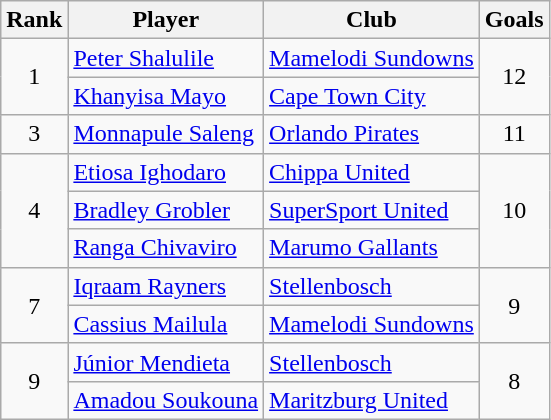<table class="wikitable" style="text-align:center;">
<tr>
<th>Rank</th>
<th>Player</th>
<th>Club</th>
<th>Goals</th>
</tr>
<tr>
<td rowspan="2">1</td>
<td align="left"> <a href='#'>Peter Shalulile</a></td>
<td align="left"><a href='#'>Mamelodi Sundowns</a></td>
<td rowspan="2">12</td>
</tr>
<tr>
<td align="left"> <a href='#'>Khanyisa Mayo</a></td>
<td align="left"><a href='#'>Cape Town City</a></td>
</tr>
<tr>
<td>3</td>
<td align="left"> <a href='#'>Monnapule Saleng</a></td>
<td align="left"><a href='#'>Orlando Pirates</a></td>
<td>11</td>
</tr>
<tr>
<td rowspan="3">4</td>
<td align="left"> <a href='#'>Etiosa Ighodaro</a></td>
<td align="left"><a href='#'>Chippa United</a></td>
<td rowspan="3">10</td>
</tr>
<tr>
<td align="left"> <a href='#'>Bradley Grobler</a></td>
<td align="left"><a href='#'>SuperSport United</a></td>
</tr>
<tr>
<td align="left"> <a href='#'>Ranga Chivaviro</a></td>
<td align="left"><a href='#'>Marumo Gallants</a></td>
</tr>
<tr>
<td rowspan="2">7</td>
<td align="left"> <a href='#'>Iqraam Rayners</a></td>
<td align="left"><a href='#'>Stellenbosch</a></td>
<td rowspan="2">9</td>
</tr>
<tr>
<td align="left"> <a href='#'>Cassius Mailula</a></td>
<td align="left"><a href='#'>Mamelodi Sundowns</a></td>
</tr>
<tr>
<td rowspan="2">9</td>
<td align="left"> <a href='#'>Júnior Mendieta</a></td>
<td align="left"><a href='#'>Stellenbosch</a></td>
<td rowspan="2">8</td>
</tr>
<tr>
<td align="left"> <a href='#'>Amadou Soukouna</a></td>
<td align="left"><a href='#'>Maritzburg United</a></td>
</tr>
</table>
